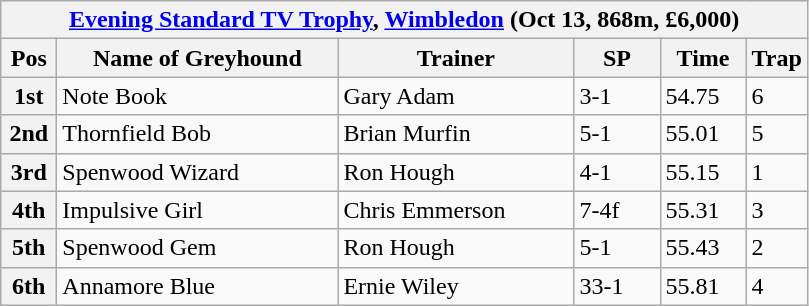<table class="wikitable">
<tr>
<th colspan="6"><a href='#'>Evening Standard TV Trophy</a>, <a href='#'>Wimbledon</a> (Oct 13, 868m, £6,000)</th>
</tr>
<tr>
<th width=30>Pos</th>
<th width=180>Name of Greyhound</th>
<th width=150>Trainer</th>
<th width=50>SP</th>
<th width=50>Time</th>
<th width=30>Trap</th>
</tr>
<tr>
<th>1st</th>
<td>Note Book</td>
<td>Gary Adam</td>
<td>3-1</td>
<td>54.75</td>
<td>6</td>
</tr>
<tr>
<th>2nd</th>
<td>Thornfield Bob</td>
<td>Brian Murfin</td>
<td>5-1</td>
<td>55.01</td>
<td>5</td>
</tr>
<tr>
<th>3rd</th>
<td>Spenwood Wizard</td>
<td>Ron Hough</td>
<td>4-1</td>
<td>55.15</td>
<td>1</td>
</tr>
<tr>
<th>4th</th>
<td>Impulsive Girl</td>
<td>Chris Emmerson</td>
<td>7-4f</td>
<td>55.31</td>
<td>3</td>
</tr>
<tr>
<th>5th</th>
<td>Spenwood Gem</td>
<td>Ron Hough</td>
<td>5-1</td>
<td>55.43</td>
<td>2</td>
</tr>
<tr>
<th>6th</th>
<td>Annamore Blue</td>
<td>Ernie Wiley</td>
<td>33-1</td>
<td>55.81</td>
<td>4</td>
</tr>
</table>
